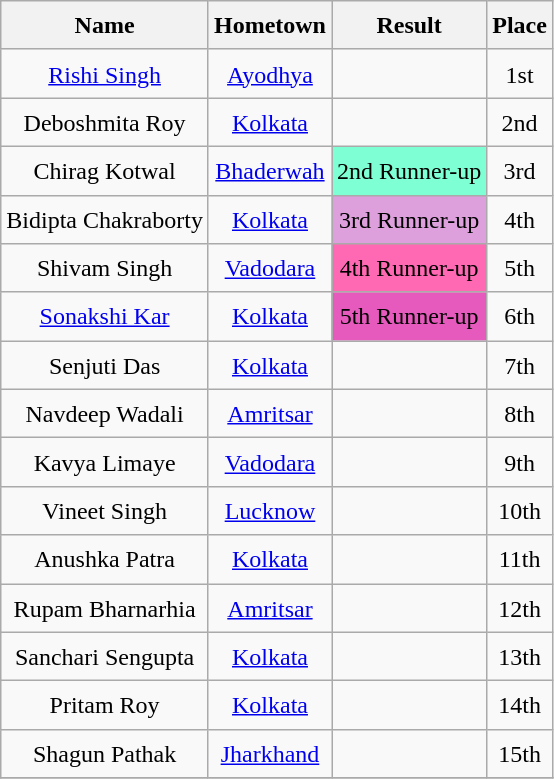<table class="wikitable sortable" style=" text-align:center; line-height:25px; width:auto;">
<tr>
<th>Name</th>
<th>Hometown</th>
<th>Result</th>
<th>Place</th>
</tr>
<tr>
<td><a href='#'>Rishi Singh</a></td>
<td><a href='#'>Ayodhya</a></td>
<td></td>
<td>1st</td>
</tr>
<tr>
<td>Deboshmita Roy</td>
<td><a href='#'>Kolkata</a></td>
<td></td>
<td>2nd</td>
</tr>
<tr>
<td>Chirag Kotwal</td>
<td><a href='#'>Bhaderwah</a></td>
<td style="background:#7FFFD4;">2nd Runner-up</td>
<td>3rd</td>
</tr>
<tr>
<td>Bidipta Chakraborty</td>
<td><a href='#'>Kolkata</a></td>
<td style="background:#DDA0DD;">3rd Runner-up</td>
<td>4th</td>
</tr>
<tr>
<td>Shivam Singh</td>
<td><a href='#'>Vadodara</a></td>
<td style="background:#FF69B4;">4th Runner-up</td>
<td>5th</td>
</tr>
<tr>
<td><a href='#'>Sonakshi Kar</a></td>
<td><a href='#'>Kolkata</a></td>
<td style="background:#E65ABD;">5th Runner-up</td>
<td>6th</td>
</tr>
<tr>
<td>Senjuti Das</td>
<td><a href='#'>Kolkata</a></td>
<td></td>
<td>7th</td>
</tr>
<tr>
<td>Navdeep Wadali</td>
<td><a href='#'>Amritsar</a></td>
<td></td>
<td>8th</td>
</tr>
<tr>
<td>Kavya Limaye</td>
<td><a href='#'>Vadodara</a></td>
<td></td>
<td>9th</td>
</tr>
<tr>
<td>Vineet Singh</td>
<td><a href='#'>Lucknow</a></td>
<td></td>
<td>10th</td>
</tr>
<tr>
<td>Anushka Patra</td>
<td><a href='#'>Kolkata</a></td>
<td></td>
<td>11th</td>
</tr>
<tr>
<td>Rupam Bharnarhia</td>
<td><a href='#'>Amritsar</a></td>
<td></td>
<td>12th</td>
</tr>
<tr>
<td>Sanchari Sengupta</td>
<td><a href='#'>Kolkata</a></td>
<td></td>
<td>13th</td>
</tr>
<tr>
<td>Pritam Roy</td>
<td><a href='#'>Kolkata</a></td>
<td></td>
<td>14th</td>
</tr>
<tr>
<td>Shagun Pathak</td>
<td><a href='#'>Jharkhand</a></td>
<td></td>
<td>15th</td>
</tr>
<tr>
</tr>
</table>
